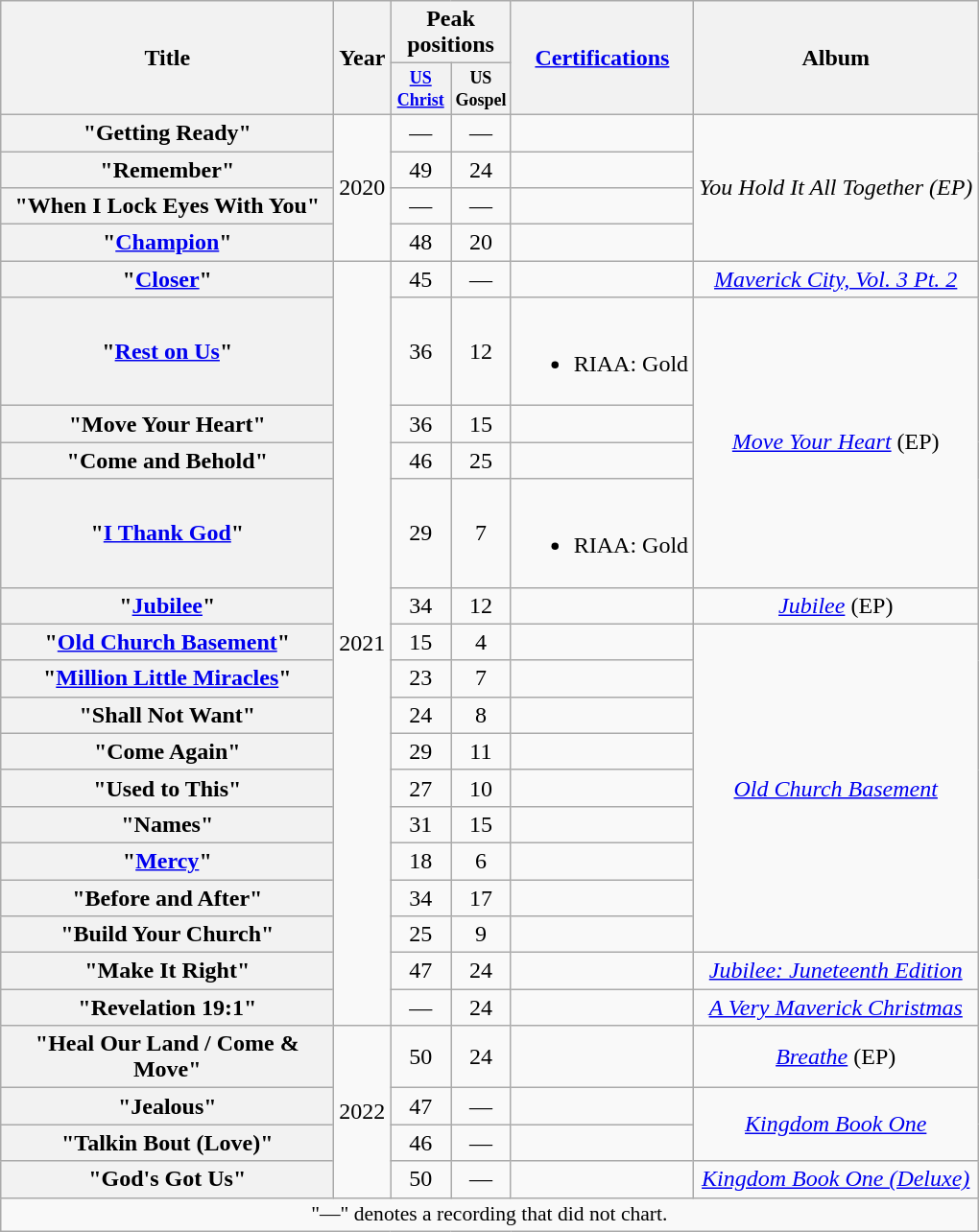<table class="wikitable plainrowheaders" style="text-align:center;">
<tr>
<th rowspan="2" style="width:14em;">Title</th>
<th rowspan="2">Year</th>
<th colspan="2">Peak<br>positions</th>
<th rowspan="2"><a href='#'>Certifications</a></th>
<th rowspan="2">Album</th>
</tr>
<tr style="font-size:smaller;">
<th scope="col" style="width:3em;font-size:90%;"><a href='#'>US<br>Christ</a><br></th>
<th scope="col" style="width:3em;font-size:90%;">US<br>Gospel<br></th>
</tr>
<tr>
<th scope="row">"Getting Ready"<br></th>
<td rowspan="4">2020</td>
<td>—</td>
<td>—</td>
<td></td>
<td rowspan="4"><em>You Hold It All Together (EP)</em></td>
</tr>
<tr>
<th scope="row">"Remember"<br></th>
<td>49</td>
<td>24</td>
<td></td>
</tr>
<tr>
<th scope="row">"When I Lock Eyes With You"<br></th>
<td>—</td>
<td>—</td>
<td></td>
</tr>
<tr>
<th scope="row">"<a href='#'>Champion</a>"<br></th>
<td>48</td>
<td>20</td>
<td></td>
</tr>
<tr>
<th scope="row">"<a href='#'>Closer</a>"<br></th>
<td rowspan="17">2021</td>
<td>45</td>
<td>—</td>
<td></td>
<td><em><a href='#'>Maverick City, Vol. 3 Pt. 2</a></em></td>
</tr>
<tr>
<th scope="row">"<a href='#'>Rest on Us</a>"<br></th>
<td>36</td>
<td>12</td>
<td><br><ul><li>RIAA: Gold</li></ul></td>
<td rowspan="4"><em><a href='#'>Move Your Heart</a></em> (EP)</td>
</tr>
<tr>
<th scope="row">"Move Your Heart"<br></th>
<td>36</td>
<td>15</td>
<td></td>
</tr>
<tr>
<th scope="row">"Come and Behold"<br></th>
<td>46</td>
<td>25</td>
<td></td>
</tr>
<tr>
<th scope="row">"<a href='#'>I Thank God</a>"<br></th>
<td>29</td>
<td>7</td>
<td><br><ul><li>RIAA: Gold</li></ul></td>
</tr>
<tr>
<th scope="row">"<a href='#'>Jubilee</a>"<br></th>
<td>34</td>
<td>12</td>
<td></td>
<td><em><a href='#'>Jubilee</a></em> (EP)</td>
</tr>
<tr>
<th scope="row">"<a href='#'>Old Church Basement</a>"<br></th>
<td>15</td>
<td>4</td>
<td></td>
<td rowspan="9"><em><a href='#'>Old Church Basement</a></em></td>
</tr>
<tr>
<th scope="row">"<a href='#'>Million Little Miracles</a>"<br></th>
<td>23</td>
<td>7</td>
<td></td>
</tr>
<tr>
<th scope="row">"Shall Not Want"<br></th>
<td>24</td>
<td>8</td>
<td></td>
</tr>
<tr>
<th scope="row">"Come Again"<br></th>
<td>29</td>
<td>11</td>
<td></td>
</tr>
<tr>
<th scope="row">"Used to This"<br></th>
<td>27</td>
<td>10</td>
<td></td>
</tr>
<tr>
<th scope="row">"Names"<br></th>
<td>31</td>
<td>15</td>
<td></td>
</tr>
<tr>
<th scope="row">"<a href='#'>Mercy</a>"<br></th>
<td>18</td>
<td>6</td>
<td></td>
</tr>
<tr>
<th scope="row">"Before and After"<br></th>
<td>34</td>
<td>17</td>
<td></td>
</tr>
<tr>
<th scope="row">"Build Your Church"<br></th>
<td>25</td>
<td>9</td>
<td></td>
</tr>
<tr>
<th scope="row">"Make It Right"<br></th>
<td>47</td>
<td>24</td>
<td></td>
<td><em><a href='#'>Jubilee: Juneteenth Edition</a></em></td>
</tr>
<tr>
<th scope="row">"Revelation 19:1"<br></th>
<td>—</td>
<td>24</td>
<td></td>
<td><em><a href='#'>A Very Maverick Christmas</a></em></td>
</tr>
<tr>
<th scope="row">"Heal Our Land / Come & Move"<br></th>
<td rowspan="4">2022</td>
<td>50</td>
<td>24</td>
<td></td>
<td><em><a href='#'>Breathe</a></em> (EP)</td>
</tr>
<tr>
<th scope="row">"Jealous"<br></th>
<td>47</td>
<td>—</td>
<td></td>
<td rowspan="2"><em><a href='#'>Kingdom Book One</a></em></td>
</tr>
<tr>
<th scope="row">"Talkin Bout (Love)"<br></th>
<td>46</td>
<td>—</td>
<td></td>
</tr>
<tr>
<th scope="row">"God's Got Us"<br></th>
<td>50</td>
<td>—</td>
<td></td>
<td><em><a href='#'>Kingdom Book One (Deluxe)</a></em></td>
</tr>
<tr>
<td colspan="6" style="font-size:90%">"—" denotes a recording that did not chart.</td>
</tr>
</table>
